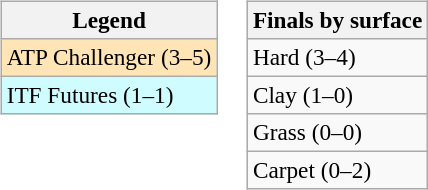<table>
<tr valign=top>
<td><br><table class=wikitable style=font-size:97%>
<tr>
<th>Legend</th>
</tr>
<tr bgcolor=moccasin>
<td>ATP Challenger (3–5)</td>
</tr>
<tr bgcolor=cffcff>
<td>ITF Futures (1–1)</td>
</tr>
</table>
</td>
<td><br><table class=wikitable style=font-size:97%>
<tr>
<th>Finals by surface</th>
</tr>
<tr>
<td>Hard (3–4)</td>
</tr>
<tr>
<td>Clay (1–0)</td>
</tr>
<tr>
<td>Grass (0–0)</td>
</tr>
<tr>
<td>Carpet (0–2)</td>
</tr>
</table>
</td>
</tr>
</table>
